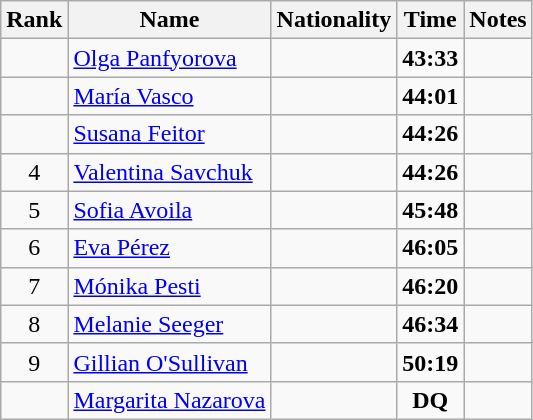<table class="wikitable sortable" style="text-align:center">
<tr>
<th>Rank</th>
<th>Name</th>
<th>Nationality</th>
<th>Time</th>
<th>Notes</th>
</tr>
<tr>
<td></td>
<td align=left><a href='#'>Olga Panfyorova</a></td>
<td align=left></td>
<td><strong>43:33</strong></td>
<td></td>
</tr>
<tr>
<td></td>
<td align=left><a href='#'>María Vasco</a></td>
<td align=left></td>
<td><strong>44:01</strong></td>
<td></td>
</tr>
<tr>
<td></td>
<td align=left><a href='#'>Susana Feitor</a></td>
<td align=left></td>
<td><strong>44:26</strong></td>
<td></td>
</tr>
<tr>
<td>4</td>
<td align=left><a href='#'>Valentina Savchuk</a></td>
<td align=left></td>
<td><strong>44:26</strong></td>
<td></td>
</tr>
<tr>
<td>5</td>
<td align=left><a href='#'>Sofia Avoila</a></td>
<td align=left></td>
<td><strong>45:48</strong></td>
<td></td>
</tr>
<tr>
<td>6</td>
<td align=left><a href='#'>Eva Pérez</a></td>
<td align=left></td>
<td><strong>46:05</strong></td>
<td></td>
</tr>
<tr>
<td>7</td>
<td align=left><a href='#'>Mónika Pesti</a></td>
<td align=left></td>
<td><strong>46:20</strong></td>
<td></td>
</tr>
<tr>
<td>8</td>
<td align=left><a href='#'>Melanie Seeger</a></td>
<td align=left></td>
<td><strong>46:34</strong></td>
<td></td>
</tr>
<tr>
<td>9</td>
<td align=left><a href='#'>Gillian O'Sullivan</a></td>
<td align=left></td>
<td><strong>50:19</strong></td>
<td></td>
</tr>
<tr>
<td></td>
<td align=left><a href='#'>Margarita Nazarova</a></td>
<td align=left></td>
<td><strong>DQ</strong></td>
<td></td>
</tr>
</table>
